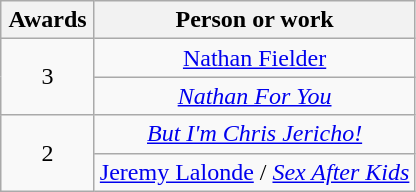<table class="wikitable sortable" style="text-align:center">
<tr>
<th scope="col" style="width:55px;">Awards</th>
<th scope="col" style="text-align:center;">Person or work</th>
</tr>
<tr>
<td rowspan=2 style="text-align:center">3</td>
<td><a href='#'>Nathan Fielder</a></td>
</tr>
<tr>
<td><em><a href='#'>Nathan For You</a></em></td>
</tr>
<tr>
<td rowspan=2 style="text-align:center">2</td>
<td><em><a href='#'>But I'm Chris Jericho!</a></em></td>
</tr>
<tr>
<td><a href='#'>Jeremy Lalonde</a> / <em><a href='#'>Sex After Kids</a></em></td>
</tr>
</table>
